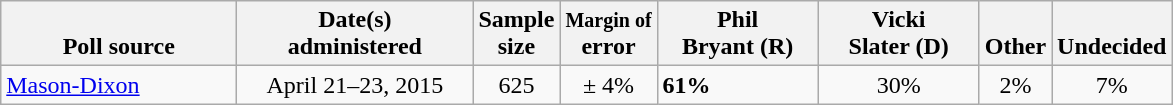<table class="wikitable">
<tr valign= bottom>
<th style="width:150px;">Poll source</th>
<th style="width:150px;">Date(s)<br>administered</th>
<th class=small>Sample<br>size</th>
<th><small>Margin of</small><br>error</th>
<th style="width:100px;">Phil<br>Bryant (R)</th>
<th style="width:100px;">Vicki<br>Slater (D)</th>
<th style="width:40px;">Other</th>
<th style="width:40px;">Undecided</th>
</tr>
<tr>
<td><a href='#'>Mason-Dixon</a></td>
<td align=center>April 21–23, 2015</td>
<td align=center>625</td>
<td align=center>± 4%</td>
<td><strong>61%</strong></td>
<td align=center>30%</td>
<td align=center>2%</td>
<td align=center>7%</td>
</tr>
</table>
